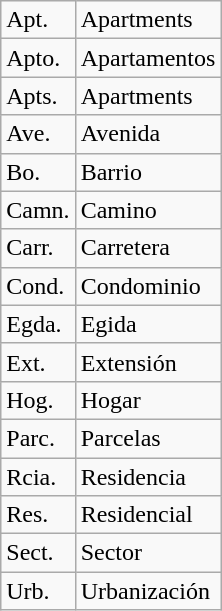<table class="wikitable sortable">
<tr>
<td>Apt.</td>
<td>Apartments</td>
</tr>
<tr>
<td>Apto.</td>
<td>Apartamentos</td>
</tr>
<tr>
<td>Apts.</td>
<td>Apartments</td>
</tr>
<tr>
<td>Ave.</td>
<td>Avenida</td>
</tr>
<tr>
<td>Bo.</td>
<td>Barrio</td>
</tr>
<tr>
<td>Camn.</td>
<td>Camino</td>
</tr>
<tr>
<td>Carr.</td>
<td>Carretera</td>
</tr>
<tr>
<td>Cond.</td>
<td>Condominio</td>
</tr>
<tr>
<td>Egda.</td>
<td>Egida</td>
</tr>
<tr>
<td>Ext.</td>
<td>Extensión</td>
</tr>
<tr>
<td>Hog.</td>
<td>Hogar</td>
</tr>
<tr>
<td>Parc.</td>
<td>Parcelas</td>
</tr>
<tr>
<td>Rcia.</td>
<td>Residencia</td>
</tr>
<tr>
<td>Res.</td>
<td>Residencial</td>
</tr>
<tr>
<td>Sect.</td>
<td>Sector</td>
</tr>
<tr>
<td>Urb.</td>
<td>Urbanización</td>
</tr>
</table>
